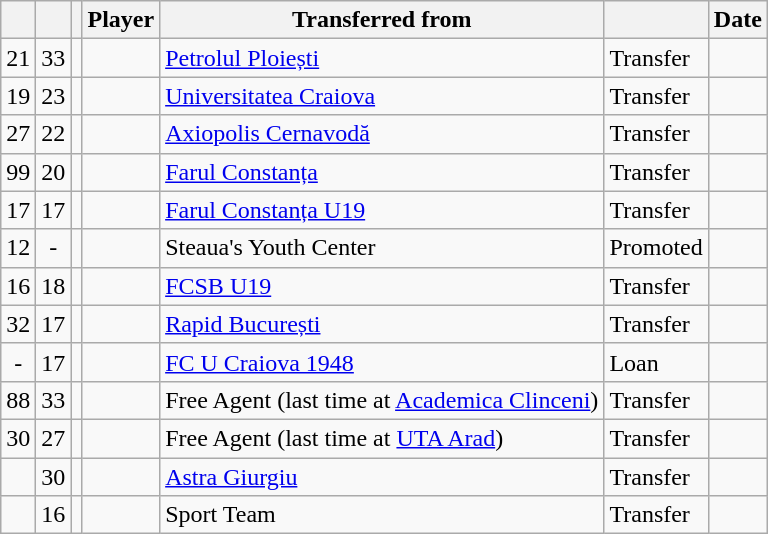<table class="wikitable plainrowheaders sortable">
<tr>
<th></th>
<th></th>
<th></th>
<th scope=col>Player</th>
<th>Transferred from</th>
<th></th>
<th scope=col>Date</th>
</tr>
<tr>
<td align=center>21</td>
<td align=center>33</td>
<td align=center></td>
<td></td>
<td> <a href='#'>Petrolul Ploiești</a></td>
<td>Transfer</td>
<td></td>
</tr>
<tr>
<td align=center>19</td>
<td align=center>23</td>
<td align=center></td>
<td></td>
<td> <a href='#'>Universitatea Craiova</a></td>
<td>Transfer</td>
<td></td>
</tr>
<tr>
<td align=center>27</td>
<td align=center>22</td>
<td align=center></td>
<td></td>
<td> <a href='#'>Axiopolis Cernavodă</a></td>
<td>Transfer</td>
<td></td>
</tr>
<tr>
<td align=center>99</td>
<td align=center>20</td>
<td align=center></td>
<td></td>
<td> <a href='#'>Farul Constanța</a></td>
<td>Transfer</td>
<td></td>
</tr>
<tr>
<td align=center>17</td>
<td align=center>17</td>
<td align=center></td>
<td></td>
<td> <a href='#'>Farul Constanța U19</a></td>
<td>Transfer</td>
<td></td>
</tr>
<tr>
<td align=center>12</td>
<td align=center>-</td>
<td align=center></td>
<td></td>
<td>Steaua's Youth Center</td>
<td>Promoted</td>
<td></td>
</tr>
<tr>
<td align=center>16</td>
<td align=center>18</td>
<td align=center></td>
<td></td>
<td> <a href='#'>FCSB U19</a></td>
<td>Transfer</td>
<td></td>
</tr>
<tr>
<td align=center>32</td>
<td align=center>17</td>
<td align=center></td>
<td></td>
<td> <a href='#'>Rapid București</a></td>
<td>Transfer</td>
<td></td>
</tr>
<tr>
<td align=center>-</td>
<td align=center>17</td>
<td align=center></td>
<td></td>
<td> <a href='#'>FC U Craiova 1948</a></td>
<td>Loan</td>
<td></td>
</tr>
<tr>
<td align=center>88</td>
<td align=center>33</td>
<td align=center></td>
<td></td>
<td>Free Agent (last time at <a href='#'>Academica Clinceni</a>)</td>
<td>Transfer</td>
<td></td>
</tr>
<tr>
<td align=center>30</td>
<td align=center>27</td>
<td align=center></td>
<td></td>
<td>Free Agent (last time at <a href='#'>UTA Arad</a>)</td>
<td>Transfer</td>
<td></td>
</tr>
<tr>
<td align=center></td>
<td align=center>30</td>
<td align=center></td>
<td></td>
<td> <a href='#'>Astra Giurgiu</a></td>
<td>Transfer</td>
<td></td>
</tr>
<tr>
<td align=center></td>
<td align=center>16</td>
<td align=center></td>
<td></td>
<td> Sport Team</td>
<td>Transfer</td>
<td></td>
</tr>
</table>
